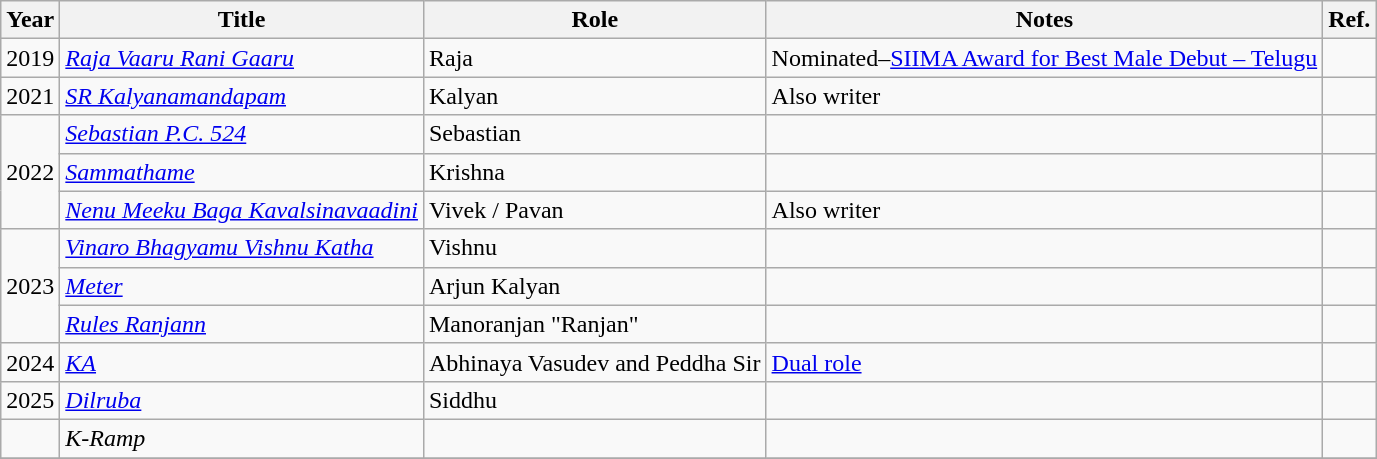<table class="wikitable">
<tr>
<th>Year</th>
<th>Title</th>
<th>Role</th>
<th>Notes</th>
<th>Ref.</th>
</tr>
<tr>
<td>2019</td>
<td><em><a href='#'>Raja Vaaru Rani Gaaru</a></em></td>
<td>Raja</td>
<td>Nominated–<a href='#'>SIIMA Award for Best Male Debut – Telugu</a></td>
<td></td>
</tr>
<tr>
<td>2021</td>
<td><em><a href='#'>SR Kalyanamandapam</a></em></td>
<td>Kalyan</td>
<td>Also writer</td>
<td></td>
</tr>
<tr>
<td rowspan="3">2022</td>
<td><em><a href='#'>Sebastian P.C. 524</a></em></td>
<td>Sebastian</td>
<td></td>
<td></td>
</tr>
<tr>
<td><em><a href='#'>Sammathame</a></em></td>
<td>Krishna</td>
<td></td>
<td></td>
</tr>
<tr>
<td><em><a href='#'>Nenu Meeku Baga Kavalsinavaadini</a></em></td>
<td>Vivek / Pavan</td>
<td>Also writer</td>
<td></td>
</tr>
<tr>
<td rowspan="3">2023</td>
<td><em><a href='#'>Vinaro Bhagyamu Vishnu Katha</a></em></td>
<td>Vishnu</td>
<td></td>
<td></td>
</tr>
<tr>
<td><a href='#'><em>Meter</em></a></td>
<td>Arjun Kalyan</td>
<td></td>
<td></td>
</tr>
<tr>
<td><em><a href='#'>Rules Ranjann</a></em></td>
<td>Manoranjan "Ranjan"</td>
<td></td>
<td></td>
</tr>
<tr>
<td>2024</td>
<td><em><a href='#'>KA</a></em></td>
<td>Abhinaya Vasudev and Peddha Sir</td>
<td><a href='#'>Dual role</a></td>
<td></td>
</tr>
<tr>
<td>2025</td>
<td><a href='#'><em>Dilruba</em></a></td>
<td>Siddhu</td>
<td></td>
<td></td>
</tr>
<tr>
<td></td>
<td><em>K-Ramp</em></td>
<td></td>
<td></td>
<td></td>
</tr>
<tr>
</tr>
</table>
